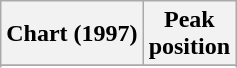<table class="wikitable sortable plainrowheaders" style="text-align:center">
<tr>
<th scope="col">Chart (1997)</th>
<th scope="col">Peak<br>position</th>
</tr>
<tr>
</tr>
<tr>
</tr>
</table>
